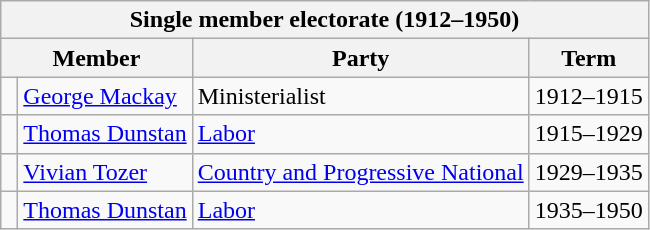<table class="wikitable">
<tr>
<th colspan="4">Single member electorate (1912–1950)</th>
</tr>
<tr>
<th colspan="2">Member</th>
<th>Party</th>
<th>Term</th>
</tr>
<tr>
<td> </td>
<td><a href='#'>George Mackay</a></td>
<td>Ministerialist</td>
<td>1912–1915</td>
</tr>
<tr>
<td> </td>
<td><a href='#'>Thomas Dunstan</a></td>
<td><a href='#'>Labor</a></td>
<td>1915–1929</td>
</tr>
<tr>
<td> </td>
<td><a href='#'>Vivian Tozer</a></td>
<td><a href='#'>Country and Progressive National</a></td>
<td>1929–1935</td>
</tr>
<tr>
<td> </td>
<td><a href='#'>Thomas Dunstan</a></td>
<td><a href='#'>Labor</a></td>
<td>1935–1950</td>
</tr>
</table>
